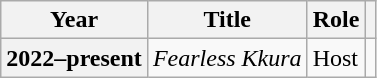<table class="wikitable plainrowheaders">
<tr>
<th scope="col">Year</th>
<th scope="col">Title</th>
<th scope="col">Role</th>
<th scope="col" class="unsortable"></th>
</tr>
<tr>
<th scope="row">2022–present</th>
<td><em>Fearless Kkura</em></td>
<td>Host</td>
<td style="text-align:center"></td>
</tr>
</table>
